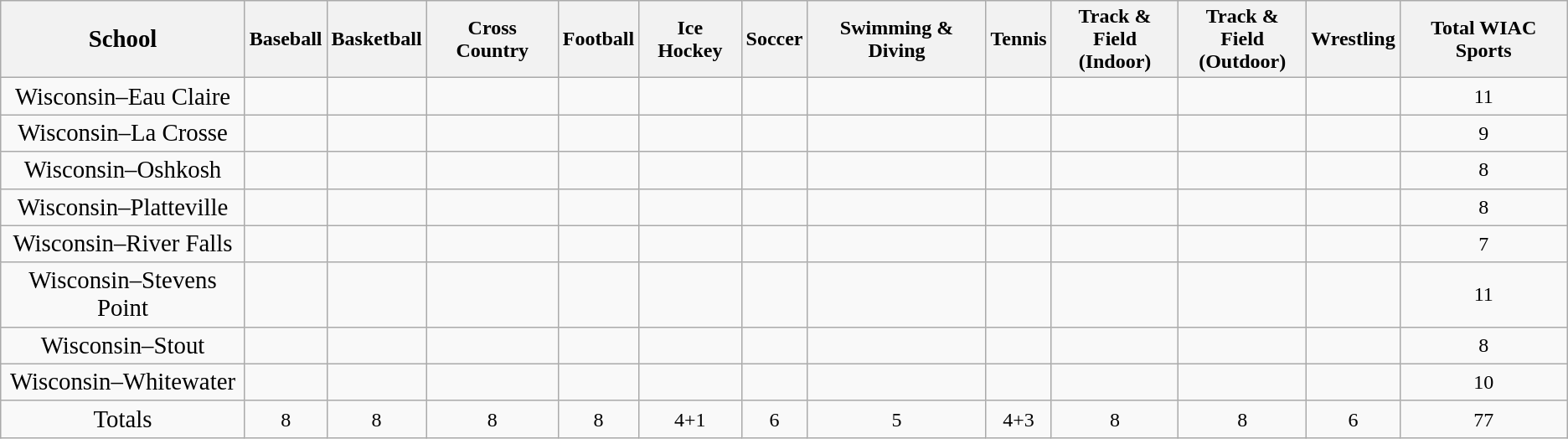<table class="wikitable" style="text-align:center;">
<tr>
<th><big>School</big></th>
<th>Baseball</th>
<th>Basketball</th>
<th>Cross Country</th>
<th>Football</th>
<th>Ice Hockey</th>
<th>Soccer</th>
<th>Swimming & Diving</th>
<th>Tennis</th>
<th>Track & Field<br>(Indoor)</th>
<th>Track & Field<br>(Outdoor)</th>
<th>Wrestling</th>
<th>Total WIAC Sports</th>
</tr>
<tr>
<td><big>Wisconsin–Eau Claire</big></td>
<td></td>
<td></td>
<td></td>
<td></td>
<td></td>
<td></td>
<td></td>
<td></td>
<td></td>
<td></td>
<td></td>
<td>11</td>
</tr>
<tr>
<td><big>Wisconsin–La Crosse</big></td>
<td></td>
<td></td>
<td></td>
<td></td>
<td></td>
<td></td>
<td></td>
<td></td>
<td></td>
<td></td>
<td></td>
<td>9</td>
</tr>
<tr>
<td><big>Wisconsin–Oshkosh</big></td>
<td></td>
<td></td>
<td></td>
<td></td>
<td></td>
<td></td>
<td></td>
<td></td>
<td></td>
<td></td>
<td></td>
<td>8</td>
</tr>
<tr>
<td><big>Wisconsin–Platteville</big></td>
<td></td>
<td></td>
<td></td>
<td></td>
<td></td>
<td></td>
<td></td>
<td></td>
<td></td>
<td></td>
<td></td>
<td>8</td>
</tr>
<tr>
<td><big>Wisconsin–River Falls</big></td>
<td></td>
<td></td>
<td></td>
<td></td>
<td></td>
<td></td>
<td></td>
<td></td>
<td></td>
<td></td>
<td></td>
<td>7</td>
</tr>
<tr>
<td><big>Wisconsin–Stevens Point</big></td>
<td></td>
<td></td>
<td></td>
<td></td>
<td></td>
<td></td>
<td></td>
<td></td>
<td></td>
<td></td>
<td></td>
<td>11</td>
</tr>
<tr>
<td><big>Wisconsin–Stout</big></td>
<td></td>
<td></td>
<td></td>
<td></td>
<td></td>
<td></td>
<td></td>
<td></td>
<td></td>
<td></td>
<td></td>
<td>8</td>
</tr>
<tr>
<td><big>Wisconsin–Whitewater</big></td>
<td></td>
<td></td>
<td></td>
<td></td>
<td></td>
<td></td>
<td></td>
<td></td>
<td></td>
<td></td>
<td></td>
<td>10</td>
</tr>
<tr>
<td><big>Totals</big></td>
<td>8</td>
<td>8</td>
<td>8</td>
<td>8</td>
<td>4+1</td>
<td>6</td>
<td>5</td>
<td>4+3</td>
<td>8</td>
<td>8</td>
<td>6</td>
<td>77</td>
</tr>
</table>
